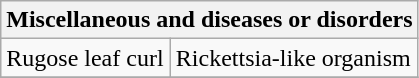<table class="wikitable" style="clear">
<tr>
<th colspan=2><strong>Miscellaneous and diseases or disorders</strong><br></th>
</tr>
<tr>
<td>Rugose leaf curl</td>
<td>Rickettsia-like organism</td>
</tr>
<tr>
</tr>
</table>
